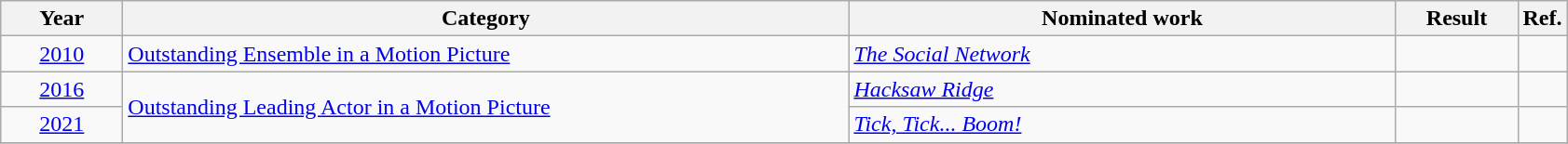<table class=wikitable>
<tr>
<th scope="col" style="width:5em;">Year</th>
<th scope="col" style="width:32em;">Category</th>
<th scope="col" style="width:24em;">Nominated work</th>
<th scope="col" style="width:5em;">Result</th>
<th>Ref.</th>
</tr>
<tr>
<td style="text-align:center;"><a href='#'>2010</a></td>
<td><a href='#'>Outstanding Ensemble in a Motion Picture</a></td>
<td><em><a href='#'>The Social Network</a></em></td>
<td></td>
<td style="text-align:center;"></td>
</tr>
<tr>
<td style="text-align:center;"><a href='#'>2016</a></td>
<td rowspan=2><a href='#'>Outstanding Leading Actor in a Motion Picture</a></td>
<td><em><a href='#'>Hacksaw Ridge</a></em></td>
<td></td>
<td style="text-align:center;"></td>
</tr>
<tr>
<td style="text-align:center;"><a href='#'>2021</a></td>
<td><em><a href='#'>Tick, Tick... Boom!</a></em></td>
<td></td>
<td style="text-align:center;"></td>
</tr>
<tr>
</tr>
</table>
